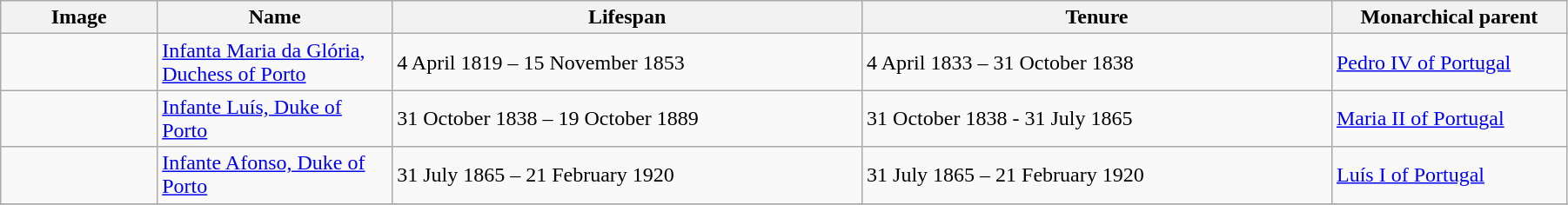<table class="wikitable" width="95%">
<tr>
<th width = "10%">Image</th>
<th width = "15%">Name</th>
<th width = "30%">Lifespan</th>
<th width = "30%">Tenure</th>
<th width = "15%">Monarchical parent</th>
</tr>
<tr>
<td></td>
<td><a href='#'>Infanta Maria da Glória, Duchess of Porto</a></td>
<td>4 April 1819 – 15 November 1853</td>
<td>4 April 1833 – 31 October 1838</td>
<td><a href='#'>Pedro IV of Portugal</a></td>
</tr>
<tr>
<td></td>
<td><a href='#'>Infante Luís, Duke of Porto</a></td>
<td>31 October 1838 – 19 October 1889</td>
<td>31 October 1838 - 31 July 1865</td>
<td><a href='#'>Maria II of Portugal</a></td>
</tr>
<tr>
<td></td>
<td><a href='#'>Infante Afonso, Duke of Porto</a></td>
<td>31 July 1865 – 21 February 1920</td>
<td>31 July 1865 – 21 February 1920</td>
<td><a href='#'>Luís I of Portugal</a></td>
</tr>
<tr>
</tr>
</table>
